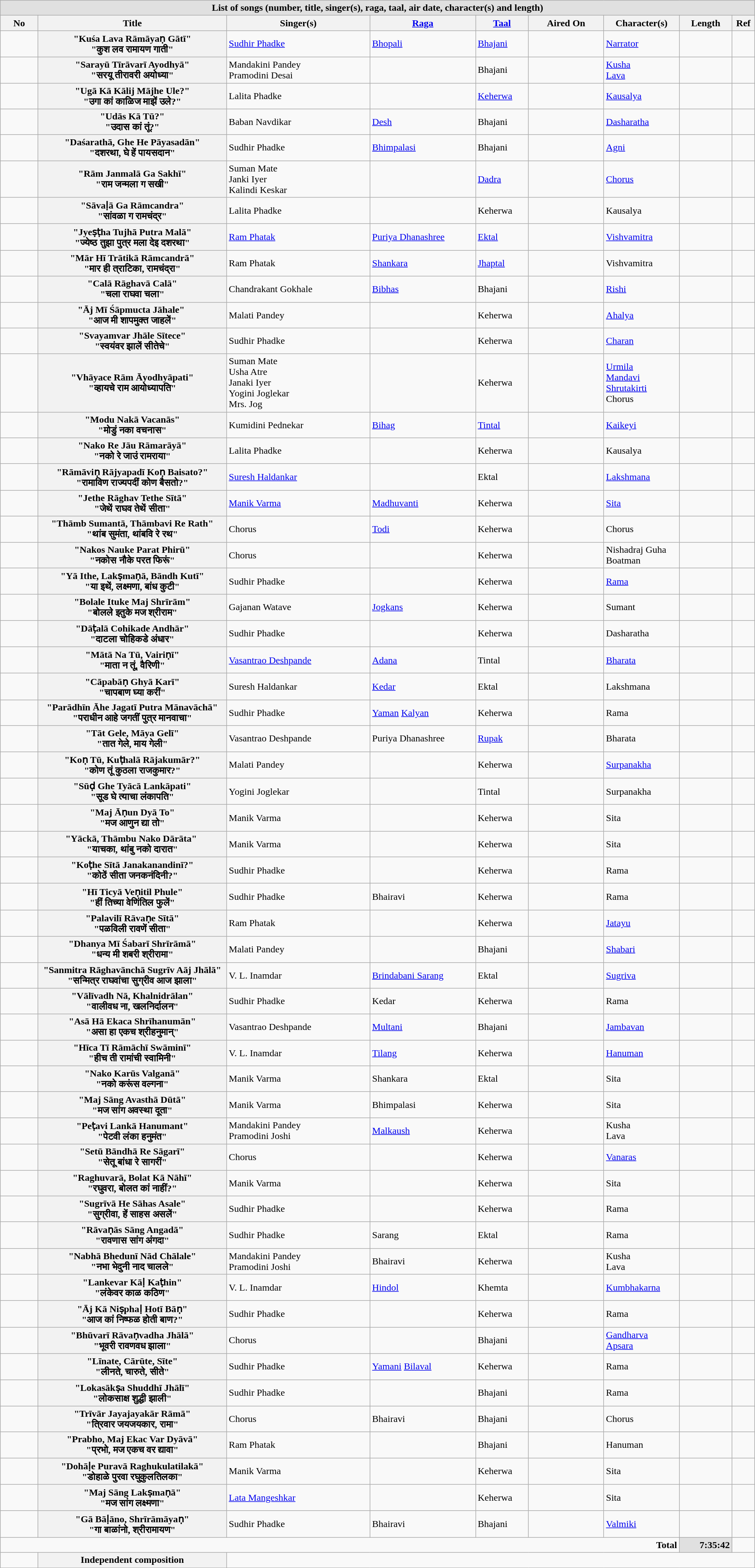<table class="wikitable plainrowheaders collapsible collapsed" style="width:100%">
<tr>
<th colspan="9" style="background-color:#E0E0E0">List of songs (number, title, singer(s), raga, taal, air date, character(s) and length)</th>
</tr>
<tr>
<th scope="col" style="width:5%;">No</th>
<th scope="col" style="width:25%;">Title</th>
<th scope="col" style="width:19%;">Singer(s)</th>
<th scope="col" style="width:14%;"><a href='#'>Raga</a></th>
<th scope="col" style="width:7%;"><a href='#'>Taal</a></th>
<th scope="col" style="width:10%;">Aired On</th>
<th scope="col" style="width:10%;">Character(s)</th>
<th scope="col" style="width:7%;">Length</th>
<th scope="col" style="width:3%;" class="unsortable">Ref</th>
</tr>
<tr>
<td style="text-align:center;"></td>
<th scope="row">"Kuśa Lava Rāmāyaṇ Gātī"<br>"कुश लव रामायण गाती"<br></th>
<td><a href='#'>Sudhir Phadke</a></td>
<td><a href='#'>Bhopali</a></td>
<td><a href='#'>Bhajani</a></td>
<td></td>
<td><a href='#'>Narrator</a></td>
<td></td>
<td></td>
</tr>
<tr>
<td style="text-align:center;"></td>
<th scope="row">"Sarayū Tīrāvarī Ayodhyā"<br>"सरयू तीरावरी अयोध्या"<br></th>
<td>Mandakini Pandey<br>Pramodini Desai</td>
<td></td>
<td>Bhajani</td>
<td></td>
<td><a href='#'>Kusha</a><br><a href='#'>Lava</a></td>
<td></td>
<td></td>
</tr>
<tr>
<td style="text-align:center;"></td>
<th scope="row">"Ugā Kā Kālij Mājhe Ule?"<br>"उगा कां काळिज माझें उले?"<br></th>
<td>Lalita Phadke</td>
<td></td>
<td><a href='#'>Keherwa</a></td>
<td></td>
<td><a href='#'>Kausalya</a></td>
<td></td>
<td></td>
</tr>
<tr>
<td style="text-align:center;"></td>
<th scope="row">"Udās Kā Tū?"<br>"उदास कां तूं?"<br></th>
<td>Baban Navdikar</td>
<td><a href='#'>Desh</a></td>
<td>Bhajani</td>
<td></td>
<td><a href='#'>Dasharatha</a></td>
<td></td>
<td></td>
</tr>
<tr>
<td style="text-align:center;"></td>
<th scope="row">"Daśarathā, Ghe He Pāyasadān"<br>"दशरथा, घे हें पायसदान"<br></th>
<td>Sudhir Phadke</td>
<td><a href='#'>Bhimpalasi</a></td>
<td>Bhajani</td>
<td></td>
<td><a href='#'>Agni</a></td>
<td></td>
<td></td>
</tr>
<tr>
<td style="text-align:center;"></td>
<th scope="row">"Rām Janmalā Ga Sakhī"<br>"राम जन्मला ग सखी"<br></th>
<td>Suman Mate<br>Janki Iyer<br>Kalindi Keskar</td>
<td></td>
<td><a href='#'>Dadra</a></td>
<td></td>
<td><a href='#'>Chorus</a></td>
<td></td>
<td></td>
</tr>
<tr>
<td style="text-align:center;"></td>
<th scope="row">"Sāvaḷā Ga Rāmcandra"<br>"सांवळा ग रामचंद्र"<br></th>
<td>Lalita Phadke</td>
<td></td>
<td>Keherwa</td>
<td></td>
<td>Kausalya</td>
<td></td>
<td></td>
</tr>
<tr>
<td style="text-align:center;"></td>
<th scope="row">"Jyeṣṭha Tujhā Putra Malā"<br>"ज्येष्ठ तुझा पुत्र मला देइ दशरथा"<br></th>
<td><a href='#'>Ram Phatak</a></td>
<td><a href='#'>Puriya Dhanashree</a></td>
<td><a href='#'>Ektal</a></td>
<td></td>
<td><a href='#'>Vishvamitra</a></td>
<td></td>
<td></td>
</tr>
<tr>
<td style="text-align:center;"></td>
<th scope="row">"Mār Hī Trātikā Rāmcandrā"<br>"मार ही त्राटिका, रामचंद्रा"<br></th>
<td>Ram Phatak</td>
<td><a href='#'>Shankara</a></td>
<td><a href='#'>Jhaptal</a></td>
<td></td>
<td>Vishvamitra</td>
<td></td>
<td></td>
</tr>
<tr>
<td style="text-align:center;"></td>
<th scope="row">"Calā Rāghavā Calā"<br>"चला राघवा चला"<br></th>
<td>Chandrakant Gokhale</td>
<td><a href='#'>Bibhas</a></td>
<td>Bhajani</td>
<td></td>
<td><a href='#'>Rishi</a></td>
<td></td>
<td></td>
</tr>
<tr>
<td style="text-align:center;"></td>
<th scope="row">"Āj Mī Śāpmucta Jāhale" <br>"आज मी शापमुक्त जाहलें"<br></th>
<td>Malati Pandey</td>
<td></td>
<td>Keherwa</td>
<td></td>
<td><a href='#'>Ahalya</a></td>
<td></td>
<td></td>
</tr>
<tr>
<td style="text-align:center;"></td>
<th scope="row">"Svayamvar Jhāle Sītece"<br>"स्वयंवर झालें सीतेचे"<br></th>
<td>Sudhir Phadke</td>
<td></td>
<td>Keherwa</td>
<td></td>
<td><a href='#'>Charan</a></td>
<td></td>
<td></td>
</tr>
<tr>
<td style="text-align:center;"></td>
<th scope="row">"Vhāyace Rām Āyodhyāpati"<br>"व्हायचे राम आयोध्यापति"<br></th>
<td>Suman Mate<br>Usha Atre<br>Janaki Iyer<br>Yogini Joglekar<br>Mrs. Jog</td>
<td></td>
<td>Keherwa</td>
<td></td>
<td><a href='#'>Urmila</a><br><a href='#'>Mandavi</a><br><a href='#'>Shrutakirti</a><br>Chorus</td>
<td></td>
<td></td>
</tr>
<tr>
<td style="text-align:center;"></td>
<th scope="row">"Modu Nakā Vacanās"<br>"मोडुं नका वचनास"<br></th>
<td>Kumidini Pednekar</td>
<td><a href='#'>Bihag</a></td>
<td><a href='#'>Tintal</a></td>
<td></td>
<td><a href='#'>Kaikeyi</a></td>
<td></td>
<td></td>
</tr>
<tr>
<td style="text-align:center;"></td>
<th scope="row">"Nako Re Jāu Rāmarāyā"<br>"नको रे जाउं रामराया"<br></th>
<td>Lalita Phadke</td>
<td></td>
<td>Keherwa</td>
<td></td>
<td>Kausalya</td>
<td></td>
<td></td>
</tr>
<tr>
<td style="text-align:center;"></td>
<th scope="row">"Rāmāviṇ Rājyapadī Koṇ Baisato?"<br>"रामाविण राज्यपदीं कोण बैसतो?"<br></th>
<td><a href='#'>Suresh Haldankar</a></td>
<td></td>
<td>Ektal</td>
<td></td>
<td><a href='#'>Lakshmana</a></td>
<td></td>
<td></td>
</tr>
<tr>
<td style="text-align:center;"></td>
<th scope="row">"Jethe Rāghav Tethe Sītā"<br>"जेथें राघव तेथें सीता"<br></th>
<td><a href='#'>Manik Varma</a></td>
<td><a href='#'>Madhuvanti</a></td>
<td>Keherwa</td>
<td></td>
<td><a href='#'>Sita</a></td>
<td></td>
<td></td>
</tr>
<tr>
<td style="text-align:center;"></td>
<th scope="row">"Thāmb Sumantā, Thāmbavi Re Rath"<br>"थांब सुमंता, थांबवि रे रथ"<br></th>
<td>Chorus</td>
<td><a href='#'>Todi</a></td>
<td>Keherwa</td>
<td></td>
<td>Chorus</td>
<td></td>
<td></td>
</tr>
<tr>
<td style="text-align:center;"></td>
<th scope="row">"Nakos Nauke Parat Phirū"<br>"नकोस नौके परत फिरूं"<br></th>
<td>Chorus</td>
<td></td>
<td>Keherwa</td>
<td></td>
<td>Nishadraj Guha<br>Boatman</td>
<td></td>
<td></td>
</tr>
<tr>
<td style="text-align:center;"></td>
<th scope="row">"Yā Ithe, Lakṣmaṇā, Bāndh Kutī"<br>"या इथें, लक्ष्मणा, बांध कुटी"<br></th>
<td>Sudhir Phadke</td>
<td></td>
<td>Keherwa</td>
<td></td>
<td><a href='#'>Rama</a></td>
<td></td>
<td></td>
</tr>
<tr>
<td style="text-align:center;"></td>
<th scope="row">"Bolale Ituke Maj Shrīrām"<br>"बोलले इतुके मज श्रीराम"<br></th>
<td>Gajanan Watave</td>
<td><a href='#'>Jogkans</a></td>
<td>Keherwa</td>
<td></td>
<td>Sumant</td>
<td></td>
<td></td>
</tr>
<tr>
<td style="text-align:center;"></td>
<th scope="row">"Dāṭalā Cohikade Andhār"<br>"दाटला चोहिकडे अंधार"<br></th>
<td>Sudhir Phadke</td>
<td></td>
<td>Keherwa</td>
<td></td>
<td>Dasharatha</td>
<td></td>
<td></td>
</tr>
<tr>
<td style="text-align:center;"></td>
<th scope="row">"Mātā Na Tū, Vairiṇī"<br>"माता न तूं, वैरिणी"<br></th>
<td><a href='#'>Vasantrao Deshpande</a></td>
<td><a href='#'>Adana</a></td>
<td>Tintal</td>
<td></td>
<td><a href='#'>Bharata</a></td>
<td></td>
<td></td>
</tr>
<tr>
<td style="text-align:center;"></td>
<th scope="row">"Cāpabāṇ Ghyā Karī"<br>"चापबाण घ्या करीं"<br></th>
<td>Suresh Haldankar</td>
<td><a href='#'>Kedar</a></td>
<td>Ektal</td>
<td></td>
<td>Lakshmana</td>
<td></td>
<td></td>
</tr>
<tr>
<td style="text-align:center;"></td>
<th scope="row">"Parādhīn Āhe Jagatī Putra Mānavāchā"<br>"पराधीन आहे जगतीं पुत्र मानवाचा"<br></th>
<td>Sudhir Phadke</td>
<td><a href='#'>Yaman</a> <a href='#'>Kalyan</a></td>
<td>Keherwa</td>
<td></td>
<td>Rama</td>
<td></td>
<td></td>
</tr>
<tr>
<td style="text-align:center;"></td>
<th scope="row">"Tāt Gele, Māya Gelī"<br>"तात गेले, माय गेली"<br></th>
<td>Vasantrao Deshpande</td>
<td>Puriya Dhanashree</td>
<td><a href='#'>Rupak</a></td>
<td></td>
<td>Bharata</td>
<td></td>
<td></td>
</tr>
<tr>
<td style="text-align:center;"></td>
<th scope="row">"Koṇ Tū, Kuṭhalā Rājakumār?"<br>"कोण तूं कुठला राजकुमार?"<br></th>
<td>Malati Pandey</td>
<td></td>
<td>Keherwa</td>
<td></td>
<td><a href='#'>Surpanakha</a></td>
<td></td>
<td></td>
</tr>
<tr>
<td style="text-align:center;"></td>
<th scope="row">"Sūḍ Ghe Tyācā Lankāpati"<br>"सूड घे त्याचा लंकापति"<br></th>
<td>Yogini Joglekar</td>
<td></td>
<td>Tintal</td>
<td></td>
<td>Surpanakha</td>
<td></td>
<td></td>
</tr>
<tr>
<td style="text-align:center;"></td>
<th scope="row">"Maj Āṇun Dyā To"<br>"मज आणुन द्या तो"<br></th>
<td>Manik Varma</td>
<td></td>
<td>Keherwa</td>
<td></td>
<td>Sita</td>
<td></td>
<td></td>
</tr>
<tr>
<td style="text-align:center;"></td>
<th scope="row">"Yāckā, Thāmbu Nako Dārāta" <br>"याचका, थांबु नको दारात"<br></th>
<td>Manik Varma</td>
<td></td>
<td>Keherwa</td>
<td></td>
<td>Sita</td>
<td></td>
<td></td>
</tr>
<tr>
<td style="text-align:center;"></td>
<th scope="row">"Koṭhe Sītā Janakanandinī?"<br>"कोठें सीता जनकनंदिनी?"<br></th>
<td>Sudhir Phadke</td>
<td></td>
<td>Keherwa</td>
<td></td>
<td>Rama</td>
<td></td>
<td></td>
</tr>
<tr>
<td style="text-align:center;"></td>
<th scope="row">"Hī Ticyā Veṇitil Phule"<br>"हीं तिच्या वेणिंतिल फुलें"<br></th>
<td>Sudhir Phadke</td>
<td>Bhairavi</td>
<td>Keherwa</td>
<td></td>
<td>Rama</td>
<td></td>
<td></td>
</tr>
<tr>
<td style="text-align:center;"></td>
<th scope="row">"Palavilī Rāvaṇe Sītā"<br>"पळविली रावणें सीता"<br></th>
<td>Ram Phatak</td>
<td></td>
<td>Keherwa</td>
<td></td>
<td><a href='#'>Jatayu</a></td>
<td></td>
<td></td>
</tr>
<tr>
<td style="text-align:center;"></td>
<th scope="row">"Dhanya Mī Śabarī Shrīrāmā"<br>"धन्य मी शबरी श्रीरामा"<br></th>
<td>Malati Pandey</td>
<td></td>
<td>Bhajani</td>
<td></td>
<td><a href='#'>Shabari</a></td>
<td></td>
<td></td>
</tr>
<tr>
<td style="text-align:center;"></td>
<th scope="row">"Sanmitra Rāghavānchā Sugrīv Aāj Jhālā"<br>"सन्मित्र राघवांचा सुग्रीव आज झाला"<br></th>
<td>V. L. Inamdar</td>
<td><a href='#'>Brindabani Sarang</a></td>
<td>Ektal</td>
<td></td>
<td><a href='#'>Sugriva</a></td>
<td></td>
<td></td>
</tr>
<tr>
<td style="text-align:center;"></td>
<th scope="row">"Vālīvadh Nā, Khalnidrālan"<br>"वालीवध ना, खलनिर्दालन"<br></th>
<td>Sudhir Phadke</td>
<td>Kedar</td>
<td>Keherwa</td>
<td></td>
<td>Rama</td>
<td></td>
<td></td>
</tr>
<tr>
<td style="text-align:center;"></td>
<th scope="row">"Asā Hā Ekaca Shrīhanumān"<br>"असा हा एकच श्रीहनुमान्"<br></th>
<td>Vasantrao Deshpande</td>
<td><a href='#'>Multani</a></td>
<td>Bhajani</td>
<td></td>
<td><a href='#'>Jambavan</a></td>
<td></td>
<td></td>
</tr>
<tr>
<td style="text-align:center;"></td>
<th scope="row">"Hīca Tī Rāmāchī Swāminī"<br>"हीच ती रामांची स्वामिनी"<br></th>
<td>V. L. Inamdar</td>
<td><a href='#'>Tilang</a></td>
<td>Keherwa</td>
<td></td>
<td><a href='#'>Hanuman</a></td>
<td></td>
<td></td>
</tr>
<tr>
<td style="text-align:center;"></td>
<th scope="row">"Nako Karūs Valganā"<br>"नको करूंस वल्गना"<br></th>
<td>Manik Varma</td>
<td>Shankara</td>
<td>Ektal</td>
<td></td>
<td>Sita</td>
<td></td>
<td></td>
</tr>
<tr>
<td style="text-align:center;"></td>
<th scope="row">"Maj Sāng Avasthā Dūtā"<br>"मज सांग अवस्था दूता"<br></th>
<td>Manik Varma</td>
<td>Bhimpalasi</td>
<td>Keherwa</td>
<td></td>
<td>Sita</td>
<td></td>
<td></td>
</tr>
<tr>
<td style="text-align:center;"></td>
<th scope="row">"Peṭavi Lankā Hanumant"<br>"पेटवी लंका हनुमंत"<br></th>
<td>Mandakini Pandey<br>Pramodini Joshi</td>
<td><a href='#'>Malkaush</a></td>
<td>Keherwa</td>
<td></td>
<td>Kusha<br>Lava</td>
<td></td>
<td></td>
</tr>
<tr>
<td style="text-align:center;"></td>
<th scope="row">"Setū Bāndhā Re Sāgarī"<br>"सेतू बांधा रे सागरीं"<br></th>
<td>Chorus</td>
<td></td>
<td>Keherwa</td>
<td></td>
<td><a href='#'>Vanaras</a></td>
<td></td>
<td></td>
</tr>
<tr>
<td style="text-align:center;"></td>
<th scope="row">"Raghuvarā, Bolat Kā Nāhī"<br>"रघुवरा, बोलत कां नाहीं?"<br></th>
<td>Manik Varma</td>
<td></td>
<td>Keherwa</td>
<td></td>
<td>Sita</td>
<td></td>
<td></td>
</tr>
<tr>
<td style="text-align:center;"></td>
<th scope="row">"Sugrīvā He Sāhas Asale"<br>"सुग्रीवा, हें साहस असलें"<br></th>
<td>Sudhir Phadke</td>
<td></td>
<td>Keherwa</td>
<td></td>
<td>Rama</td>
<td></td>
<td></td>
</tr>
<tr>
<td style="text-align:center;"></td>
<th scope="row">"Rāvaṇās Sāng Angadā"<br>"रावणास सांग अंगदा"<br></th>
<td>Sudhir Phadke</td>
<td>Sarang</td>
<td>Ektal</td>
<td></td>
<td>Rama</td>
<td></td>
<td></td>
</tr>
<tr>
<td style="text-align:center;"></td>
<th scope="row">"Nabhā Bhedunī Nād Chālale"<br>"नभा भेदुनी नाद चालले"<br></th>
<td>Mandakini Pandey<br>Pramodini Joshi</td>
<td>Bhairavi</td>
<td>Keherwa</td>
<td></td>
<td>Kusha<br>Lava</td>
<td></td>
<td></td>
</tr>
<tr>
<td style="text-align:center;"></td>
<th scope="row">"Lankevar Kāḷ Kaṭhin"<br>"लंकेवर काळ कठिण"<br></th>
<td>V. L. Inamdar</td>
<td><a href='#'>Hindol</a></td>
<td>Khemta</td>
<td></td>
<td><a href='#'>Kumbhakarna</a></td>
<td></td>
<td></td>
</tr>
<tr>
<td style="text-align:center;"></td>
<th scope="row">"Āj Kā Niṣphaḷ Hotī Bāṇ"<br>"आज कां निष्फळ होती बाण?"<br></th>
<td>Sudhir Phadke</td>
<td></td>
<td>Keherwa</td>
<td></td>
<td>Rama</td>
<td></td>
<td></td>
</tr>
<tr>
<td style="text-align:center;"></td>
<th scope="row">"Bhūvarī Rāvaṇvadha Jhālā"<br>"भूवरी रावणवध झाला"<br></th>
<td>Chorus</td>
<td></td>
<td>Bhajani</td>
<td></td>
<td><a href='#'>Gandharva</a><br><a href='#'>Apsara</a></td>
<td></td>
<td></td>
</tr>
<tr>
<td style="text-align:center;"></td>
<th scope="row">"Līnate, Cārūte, Sīte"<br>"लीनते, चारुते, सीते"<br></th>
<td>Sudhir Phadke</td>
<td><a href='#'>Yamani</a> <a href='#'>Bilaval</a></td>
<td>Keherwa</td>
<td></td>
<td>Rama</td>
<td></td>
<td></td>
</tr>
<tr>
<td style="text-align:center;"></td>
<th scope="row">"Lokasākṣa Shuddhī Jhālī"<br>"लोकसाक्ष शुद्धी झाली"<br></th>
<td>Sudhir Phadke</td>
<td></td>
<td>Bhajani</td>
<td></td>
<td>Rama</td>
<td></td>
<td></td>
</tr>
<tr>
<td style="text-align:center;"></td>
<th scope="row">"Trīvār Jayajayakār Rāmā"<br>"त्रिवार जयजयकार, रामा"<br></th>
<td>Chorus</td>
<td>Bhairavi</td>
<td>Bhajani</td>
<td></td>
<td>Chorus</td>
<td></td>
<td></td>
</tr>
<tr>
<td style="text-align:center;"></td>
<th scope="row">"Prabho, Maj Ekac Var Dyāvā"<br>"प्रभो, मज एकच वर द्यावा"<br></th>
<td>Ram Phatak</td>
<td></td>
<td>Bhajani</td>
<td></td>
<td>Hanuman</td>
<td></td>
<td></td>
</tr>
<tr>
<td style="text-align:center;"></td>
<th scope="row">"Dohāḷe Puravā Raghukulatilakā"<br>"डोहाळे पुरवा रघुकुलतिलका"<br></th>
<td>Manik Varma</td>
<td></td>
<td>Keherwa</td>
<td></td>
<td>Sita</td>
<td></td>
<td></td>
</tr>
<tr>
<td style="text-align:center;"></td>
<th scope="row">"Maj Sāng Lakṣmaṇā"<br>"मज सांग लक्ष्मणा"<br></th>
<td><a href='#'>Lata Mangeshkar</a></td>
<td></td>
<td>Keherwa</td>
<td></td>
<td>Sita</td>
<td></td>
<td></td>
</tr>
<tr>
<td style="text-align:center;"></td>
<th scope="row">"Gā Bāḷāno, Shrīrāmāyaṇ"<br>"गा बाळांनो, श्रीरामायण"<br></th>
<td>Sudhir Phadke</td>
<td>Bhairavi</td>
<td>Bhajani</td>
<td></td>
<td><a href='#'>Valmiki</a></td>
<td></td>
<td></td>
</tr>
<tr>
<td align="right" colspan="7"><strong>Total</strong></td>
<td bgcolor="#E0E0E0" align="right"><strong>7:35:42</strong></td>
<td></td>
</tr>
<tr>
<td align="right"></td>
<th scope="row">Independent composition</th>
<td colspan="7"></td>
</tr>
</table>
